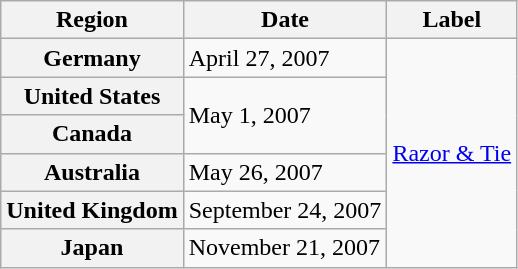<table class="wikitable plainrowheaders">
<tr>
<th scope="col">Region</th>
<th scope="col">Date</th>
<th scope="col">Label</th>
</tr>
<tr>
<th scope="row">Germany</th>
<td>April 27, 2007</td>
<td rowspan="6"><a href='#'>Razor & Tie</a></td>
</tr>
<tr>
<th scope="row">United States</th>
<td rowspan="2">May 1, 2007</td>
</tr>
<tr>
<th scope="row">Canada</th>
</tr>
<tr>
<th scope="row">Australia</th>
<td>May 26, 2007</td>
</tr>
<tr>
<th scope="row">United Kingdom</th>
<td>September 24, 2007</td>
</tr>
<tr>
<th scope="row">Japan</th>
<td>November 21, 2007</td>
</tr>
</table>
